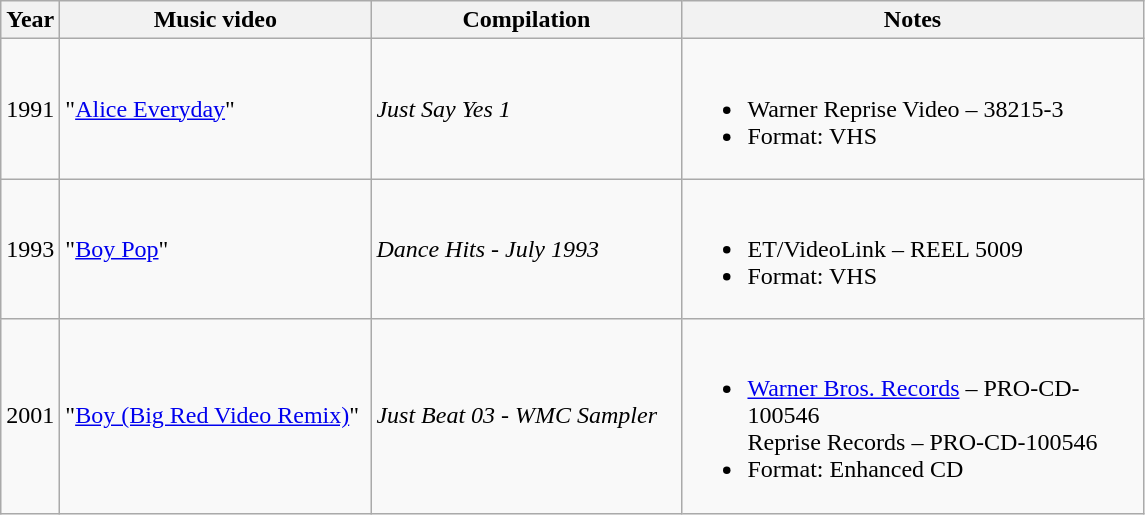<table class="wikitable">
<tr>
<th>Year</th>
<th style="width:200px;">Music video</th>
<th style="width:200px;">Compilation</th>
<th style="width:300px;">Notes</th>
</tr>
<tr>
<td align="center">1991</td>
<td>"<a href='#'>Alice Everyday</a>"</td>
<td><em>Just Say Yes 1</em></td>
<td><br><ul><li>Warner Reprise Video – 38215-3</li><li>Format: VHS</li></ul></td>
</tr>
<tr>
<td align="center">1993</td>
<td>"<a href='#'>Boy Pop</a>"</td>
<td><em>Dance Hits - July 1993</em></td>
<td><br><ul><li>ET/VideoLink – REEL 5009</li><li>Format: VHS</li></ul></td>
</tr>
<tr>
<td align="center">2001</td>
<td>"<a href='#'>Boy (Big Red Video Remix)</a>"</td>
<td><em>Just Beat 03 - WMC Sampler</em></td>
<td><br><ul><li><a href='#'>Warner Bros. Records</a> – PRO-CD-100546<br>Reprise Records – PRO-CD-100546</li><li>Format: Enhanced CD</li></ul></td>
</tr>
</table>
